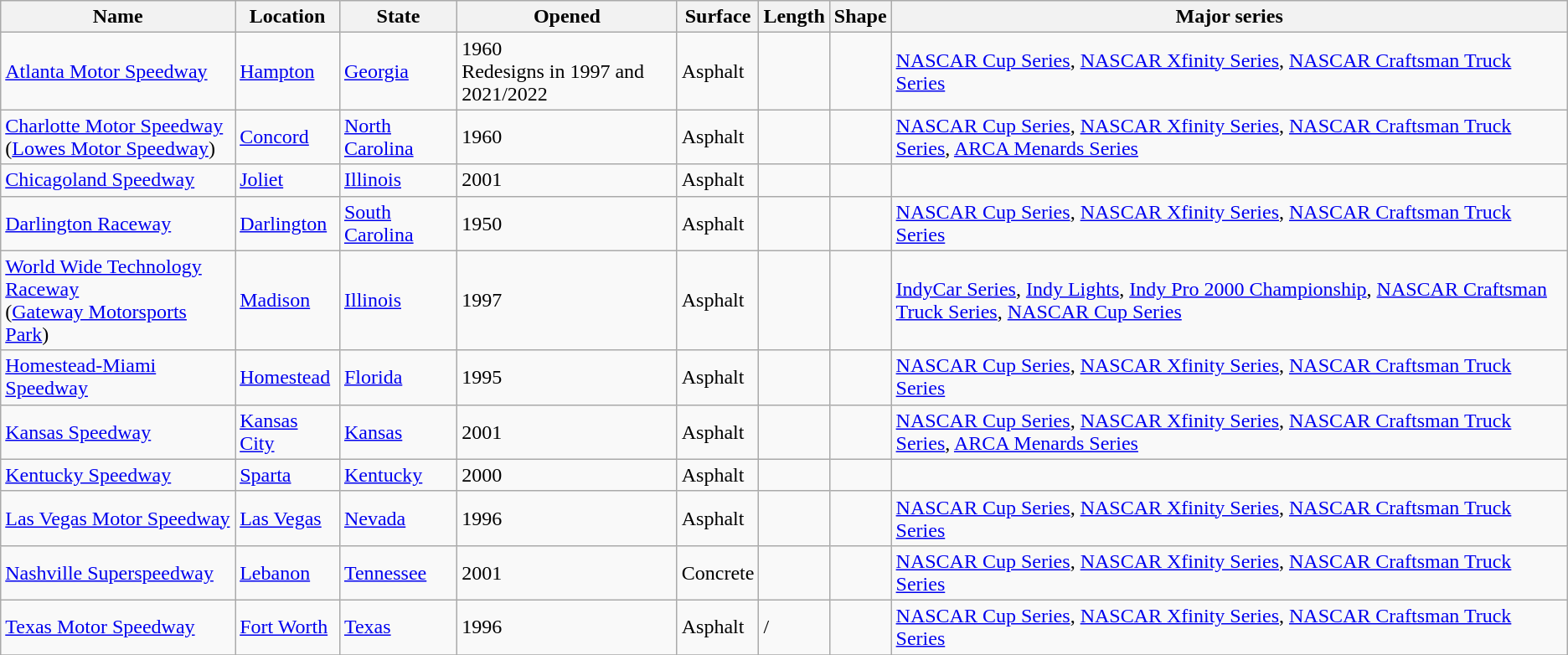<table class="wikitable sortable">
<tr>
<th>Name</th>
<th>Location</th>
<th>State</th>
<th>Opened</th>
<th>Surface</th>
<th>Length</th>
<th>Shape</th>
<th>Major series</th>
</tr>
<tr>
<td><a href='#'>Atlanta Motor Speedway</a></td>
<td><a href='#'>Hampton</a><br></td>
<td><a href='#'>Georgia</a></td>
<td>1960<br>Redesigns in 1997 and 2021/2022</td>
<td>Asphalt</td>
<td><br></td>
<td><br></td>
<td><a href='#'>NASCAR Cup Series</a>, <a href='#'>NASCAR Xfinity Series</a>, <a href='#'>NASCAR Craftsman Truck Series</a></td>
</tr>
<tr>
<td><a href='#'>Charlotte Motor Speedway</a><br>(<a href='#'>Lowes Motor Speedway</a>)</td>
<td><a href='#'>Concord</a><br></td>
<td><a href='#'>North Carolina</a></td>
<td>1960</td>
<td>Asphalt</td>
<td></td>
<td></td>
<td><a href='#'>NASCAR Cup Series</a>, <a href='#'>NASCAR Xfinity Series</a>, <a href='#'>NASCAR Craftsman Truck Series</a>, <a href='#'>ARCA Menards Series</a></td>
</tr>
<tr>
<td><a href='#'>Chicagoland Speedway</a></td>
<td><a href='#'>Joliet</a><br></td>
<td><a href='#'>Illinois</a></td>
<td>2001</td>
<td>Asphalt</td>
<td></td>
<td></td>
<td></td>
</tr>
<tr>
<td><a href='#'>Darlington Raceway</a></td>
<td><a href='#'>Darlington</a><br></td>
<td><a href='#'>South Carolina</a></td>
<td>1950</td>
<td>Asphalt</td>
<td></td>
<td></td>
<td><a href='#'>NASCAR Cup Series</a>, <a href='#'>NASCAR Xfinity Series</a>, <a href='#'>NASCAR Craftsman Truck Series</a></td>
</tr>
<tr>
<td><a href='#'>World Wide Technology Raceway</a><br>(<a href='#'>Gateway Motorsports Park</a>)</td>
<td><a href='#'>Madison</a><br></td>
<td><a href='#'>Illinois</a></td>
<td>1997</td>
<td>Asphalt</td>
<td></td>
<td></td>
<td><a href='#'>IndyCar Series</a>, <a href='#'>Indy Lights</a>, <a href='#'>Indy Pro 2000 Championship</a>, <a href='#'>NASCAR Craftsman Truck Series</a>, <a href='#'>NASCAR Cup Series</a></td>
</tr>
<tr>
<td><a href='#'>Homestead-Miami Speedway</a></td>
<td><a href='#'>Homestead</a><br></td>
<td><a href='#'>Florida</a></td>
<td>1995</td>
<td>Asphalt</td>
<td></td>
<td></td>
<td><a href='#'>NASCAR Cup Series</a>, <a href='#'>NASCAR Xfinity Series</a>, <a href='#'>NASCAR Craftsman Truck Series</a></td>
</tr>
<tr>
<td><a href='#'>Kansas Speedway</a></td>
<td><a href='#'>Kansas City</a><br></td>
<td><a href='#'>Kansas</a></td>
<td>2001</td>
<td>Asphalt</td>
<td></td>
<td></td>
<td><a href='#'>NASCAR Cup Series</a>, <a href='#'>NASCAR Xfinity Series</a>, <a href='#'>NASCAR Craftsman Truck Series</a>, <a href='#'>ARCA Menards Series</a></td>
</tr>
<tr>
<td><a href='#'>Kentucky Speedway</a></td>
<td><a href='#'>Sparta</a><br></td>
<td><a href='#'>Kentucky</a></td>
<td>2000</td>
<td>Asphalt</td>
<td></td>
<td></td>
<td></td>
</tr>
<tr>
<td><a href='#'>Las Vegas Motor Speedway</a></td>
<td><a href='#'>Las Vegas</a><br></td>
<td><a href='#'>Nevada</a></td>
<td>1996</td>
<td>Asphalt</td>
<td></td>
<td></td>
<td><a href='#'>NASCAR Cup Series</a>, <a href='#'>NASCAR Xfinity Series</a>, <a href='#'>NASCAR Craftsman Truck Series</a></td>
</tr>
<tr>
<td><a href='#'>Nashville Superspeedway</a></td>
<td><a href='#'>Lebanon</a><br></td>
<td><a href='#'>Tennessee</a></td>
<td>2001</td>
<td>Concrete</td>
<td></td>
<td></td>
<td><a href='#'>NASCAR Cup Series</a>, <a href='#'>NASCAR Xfinity Series</a>, <a href='#'>NASCAR Craftsman Truck Series</a></td>
</tr>
<tr>
<td><a href='#'>Texas Motor Speedway</a></td>
<td><a href='#'>Fort Worth</a><br></td>
<td><a href='#'>Texas</a></td>
<td>1996</td>
<td>Asphalt</td>
<td>/</td>
<td></td>
<td><a href='#'>NASCAR Cup Series</a>, <a href='#'>NASCAR Xfinity Series</a>, <a href='#'>NASCAR Craftsman Truck Series</a></td>
</tr>
<tr>
</tr>
</table>
